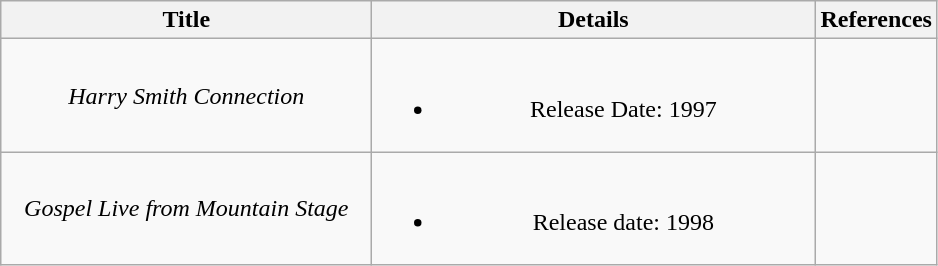<table class="wikitable" style="text-align:center;">
<tr>
<th style="width:15em;">Title</th>
<th style="width:18em;">Details</th>
<th>References</th>
</tr>
<tr>
<td><em>Harry Smith Connection</em></td>
<td><br><ul><li>Release Date: 1997</li></ul></td>
<td></td>
</tr>
<tr>
<td><em>Gospel Live from Mountain Stage</em></td>
<td><br><ul><li>Release date: 1998</li></ul></td>
<td></td>
</tr>
</table>
